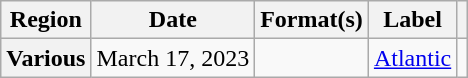<table class="wikitable plainrowheaders">
<tr>
<th scope="col">Region</th>
<th scope="col">Date</th>
<th scope="col">Format(s)</th>
<th scope="col">Label</th>
<th scope="col"></th>
</tr>
<tr>
<th scope="row">Various</th>
<td>March 17, 2023</td>
<td></td>
<td><a href='#'>Atlantic</a></td>
<td style="text-align:center;"></td>
</tr>
</table>
